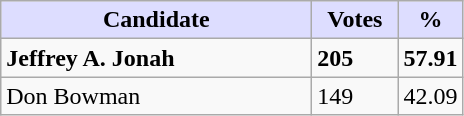<table class="wikitable">
<tr>
<th style="background:#ddf; width:200px;">Candidate</th>
<th style="background:#ddf; width:50px;">Votes</th>
<th style="background:#ddf; width:30px;">%</th>
</tr>
<tr>
<td><strong>Jeffrey A. Jonah</strong></td>
<td><strong>205</strong></td>
<td><strong>57.91</strong></td>
</tr>
<tr>
<td>Don Bowman</td>
<td>149</td>
<td>42.09</td>
</tr>
</table>
